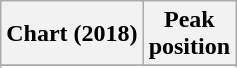<table class="wikitable plainrowheaders sortable" style="text-align:center;">
<tr>
<th>Chart (2018)</th>
<th>Peak<br>position</th>
</tr>
<tr>
</tr>
<tr>
</tr>
</table>
